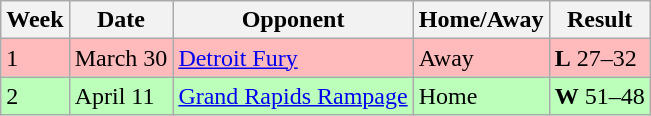<table class="wikitable">
<tr>
<th>Week</th>
<th>Date</th>
<th>Opponent</th>
<th>Home/Away</th>
<th>Result</th>
</tr>
<tr bgcolor="ffbbbb">
<td>1</td>
<td>March 30</td>
<td><a href='#'>Detroit Fury</a></td>
<td>Away</td>
<td><strong>L</strong> 27–32</td>
</tr>
<tr bgcolor="bbffbb">
<td>2</td>
<td>April 11</td>
<td><a href='#'>Grand Rapids Rampage</a></td>
<td>Home</td>
<td><strong>W</strong> 51–48</td>
</tr>
</table>
